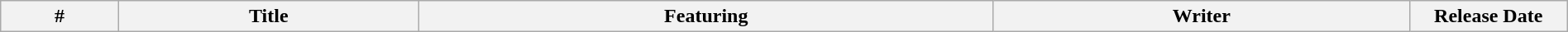<table class="wikitable plainrowheaders" style="width:100%;">
<tr>
<th>#</th>
<th>Title</th>
<th>Featuring</th>
<th>Writer</th>
<th width="120">Release Date<br>






</th>
</tr>
</table>
